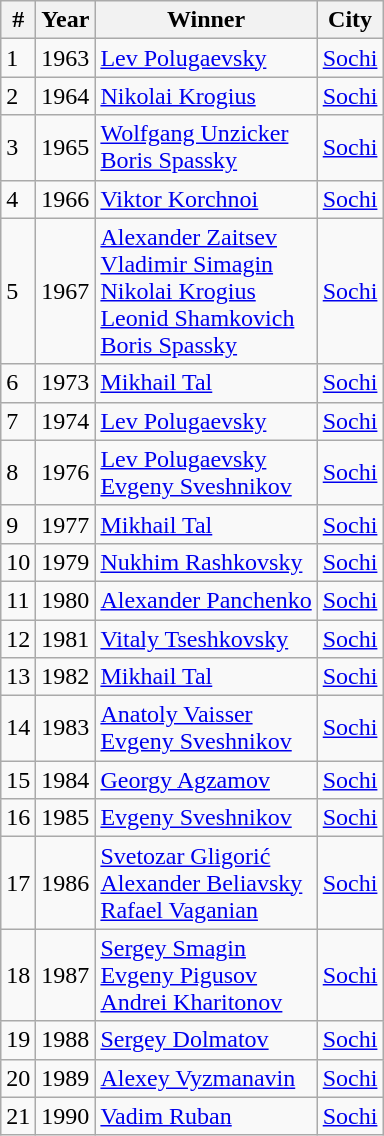<table class="wikitable">
<tr>
<th>#</th>
<th>Year</th>
<th>Winner</th>
<th>City</th>
</tr>
<tr>
<td>1</td>
<td>1963</td>
<td><a href='#'>Lev Polugaevsky</a></td>
<td><a href='#'>Sochi</a></td>
</tr>
<tr>
<td>2</td>
<td>1964</td>
<td><a href='#'>Nikolai Krogius</a></td>
<td><a href='#'>Sochi</a></td>
</tr>
<tr>
<td>3</td>
<td>1965</td>
<td><a href='#'>Wolfgang Unzicker</a> <br> <a href='#'>Boris Spassky</a></td>
<td><a href='#'>Sochi</a></td>
</tr>
<tr>
<td>4</td>
<td>1966</td>
<td><a href='#'>Viktor Korchnoi</a></td>
<td><a href='#'>Sochi</a></td>
</tr>
<tr>
<td>5</td>
<td>1967</td>
<td><a href='#'>Alexander Zaitsev</a> <br> <a href='#'>Vladimir Simagin</a> <br> <a href='#'>Nikolai Krogius</a> <br> <a href='#'>Leonid Shamkovich</a> <br> <a href='#'>Boris Spassky</a></td>
<td><a href='#'>Sochi</a></td>
</tr>
<tr>
<td>6</td>
<td>1973</td>
<td><a href='#'>Mikhail Tal</a></td>
<td><a href='#'>Sochi</a></td>
</tr>
<tr>
<td>7</td>
<td>1974</td>
<td><a href='#'>Lev Polugaevsky</a></td>
<td><a href='#'>Sochi</a></td>
</tr>
<tr>
<td>8</td>
<td>1976</td>
<td><a href='#'>Lev Polugaevsky</a> <br> <a href='#'>Evgeny Sveshnikov</a></td>
<td><a href='#'>Sochi</a></td>
</tr>
<tr>
<td>9</td>
<td>1977</td>
<td><a href='#'>Mikhail Tal</a></td>
<td><a href='#'>Sochi</a></td>
</tr>
<tr>
<td>10</td>
<td>1979</td>
<td><a href='#'>Nukhim Rashkovsky</a></td>
<td><a href='#'>Sochi</a></td>
</tr>
<tr>
<td>11</td>
<td>1980</td>
<td><a href='#'>Alexander Panchenko</a></td>
<td><a href='#'>Sochi</a></td>
</tr>
<tr>
<td>12</td>
<td>1981</td>
<td><a href='#'>Vitaly Tseshkovsky</a></td>
<td><a href='#'>Sochi</a></td>
</tr>
<tr>
<td>13</td>
<td>1982</td>
<td><a href='#'>Mikhail Tal</a></td>
<td><a href='#'>Sochi</a></td>
</tr>
<tr>
<td>14</td>
<td>1983</td>
<td><a href='#'>Anatoly Vaisser</a> <br> <a href='#'>Evgeny Sveshnikov</a></td>
<td><a href='#'>Sochi</a></td>
</tr>
<tr>
<td>15</td>
<td>1984</td>
<td><a href='#'>Georgy Agzamov</a></td>
<td><a href='#'>Sochi</a></td>
</tr>
<tr>
<td>16</td>
<td>1985</td>
<td><a href='#'>Evgeny Sveshnikov</a></td>
<td><a href='#'>Sochi</a></td>
</tr>
<tr>
<td>17</td>
<td>1986</td>
<td><a href='#'>Svetozar Gligorić</a> <br> <a href='#'>Alexander Beliavsky</a> <br> <a href='#'>Rafael Vaganian</a></td>
<td><a href='#'>Sochi</a></td>
</tr>
<tr>
<td>18</td>
<td>1987</td>
<td><a href='#'>Sergey Smagin</a> <br> <a href='#'>Evgeny Pigusov</a> <br> <a href='#'>Andrei Kharitonov</a></td>
<td><a href='#'>Sochi</a></td>
</tr>
<tr>
<td>19</td>
<td>1988</td>
<td><a href='#'>Sergey Dolmatov</a></td>
<td><a href='#'>Sochi</a></td>
</tr>
<tr>
<td>20</td>
<td>1989</td>
<td><a href='#'>Alexey Vyzmanavin</a></td>
<td><a href='#'>Sochi</a></td>
</tr>
<tr>
<td>21</td>
<td>1990</td>
<td><a href='#'>Vadim Ruban</a></td>
<td><a href='#'>Sochi</a></td>
</tr>
</table>
